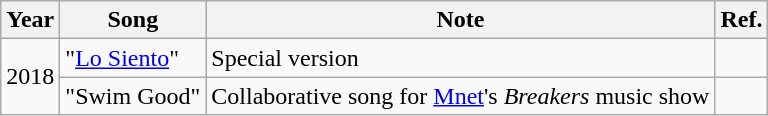<table class="wikitable sortable">
<tr>
<th>Year</th>
<th>Song</th>
<th>Note</th>
<th><abbr>Ref.</abbr></th>
</tr>
<tr>
<td rowspan="2">2018</td>
<td>"<a href='#'>Lo Siento</a>"</td>
<td>Special version</td>
<td></td>
</tr>
<tr>
<td>"Swim Good"</td>
<td>Collaborative song for <a href='#'>Mnet</a>'s <em>Breakers</em> music show</td>
<td></td>
</tr>
</table>
